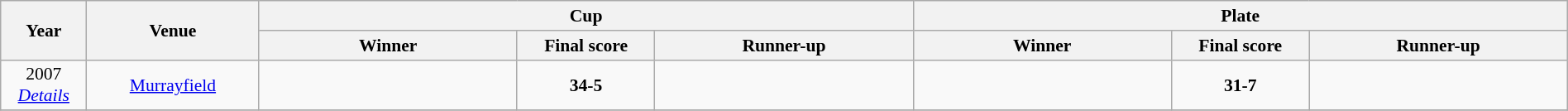<table class="wikitable" style="font-size:90%; width: 100%; text-align: center;">
<tr>
<th rowspan=2 width=5%>Year</th>
<th rowspan=2 width=10%>Venue</th>
<th colspan=3>Cup</th>
<th colspan=3>Plate</th>
</tr>
<tr>
<th width=15%>Winner</th>
<th width=8%>Final score</th>
<th width=15%>Runner-up</th>
<th width=15%>Winner</th>
<th width=8%>Final score</th>
<th width=15%>Runner-up</th>
</tr>
<tr>
<td>2007<br> <em><a href='#'>Details</a></em></td>
<td><a href='#'>Murrayfield</a></td>
<td><strong></strong></td>
<td><strong>34-5</strong></td>
<td></td>
<td></td>
<td><strong>31-7</strong></td>
<td></td>
</tr>
<tr>
</tr>
</table>
